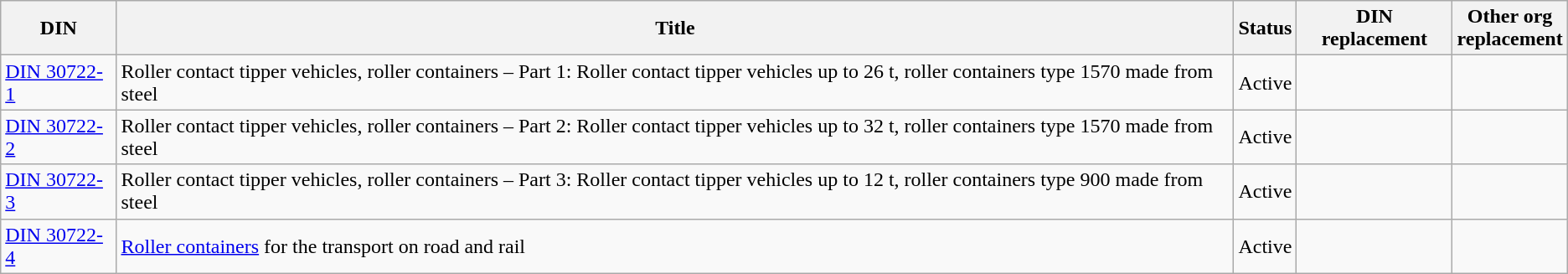<table class="wikitable sortable">
<tr>
<th>DIN</th>
<th>Title</th>
<th>Status</th>
<th>DIN replacement</th>
<th>Other org<br>replacement</th>
</tr>
<tr>
<td><a href='#'>DIN 30722-1</a></td>
<td>Roller contact tipper vehicles, roller containers – Part 1: Roller contact tipper vehicles up to 26 t, roller containers type 1570 made from steel</td>
<td>Active</td>
<td></td>
<td></td>
</tr>
<tr>
<td><a href='#'>DIN 30722-2</a></td>
<td>Roller contact tipper vehicles, roller containers – Part 2: Roller contact tipper vehicles up to 32 t, roller containers type 1570 made from steel</td>
<td>Active</td>
<td></td>
<td></td>
</tr>
<tr>
<td><a href='#'>DIN 30722-3</a></td>
<td>Roller contact tipper vehicles, roller containers – Part 3: Roller contact tipper vehicles up to 12 t, roller containers type 900 made from steel</td>
<td>Active</td>
<td></td>
<td></td>
</tr>
<tr>
<td><a href='#'>DIN 30722-4</a></td>
<td><a href='#'>Roller containers</a> for the transport on road and rail</td>
<td>Active</td>
<td></td>
<td></td>
</tr>
</table>
